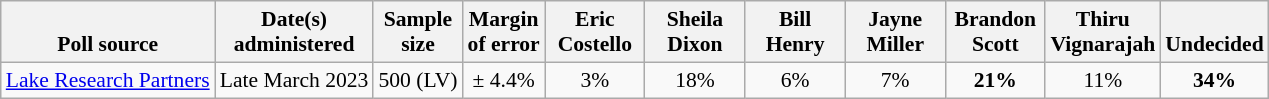<table class="wikitable" style="font-size:90%;text-align:center;">
<tr valign=bottom>
<th>Poll source</th>
<th>Date(s)<br>administered</th>
<th>Sample<br>size</th>
<th>Margin<br>of error</th>
<th style="width:60px;">Eric<br>Costello</th>
<th style="width:60px;">Sheila<br>Dixon</th>
<th style="width:60px;">Bill<br>Henry</th>
<th style="width:60px;">Jayne<br>Miller</th>
<th style="width:60px;">Brandon<br>Scott</th>
<th style="width:60px;">Thiru<br>Vignarajah</th>
<th>Undecided</th>
</tr>
<tr>
<td align=left><a href='#'>Lake Research Partners</a></td>
<td>Late March 2023</td>
<td>500 (LV)</td>
<td>± 4.4%</td>
<td>3%</td>
<td>18%</td>
<td>6%</td>
<td>7%</td>
<td><strong>21%</strong></td>
<td>11%</td>
<td><strong>34%</strong></td>
</tr>
</table>
